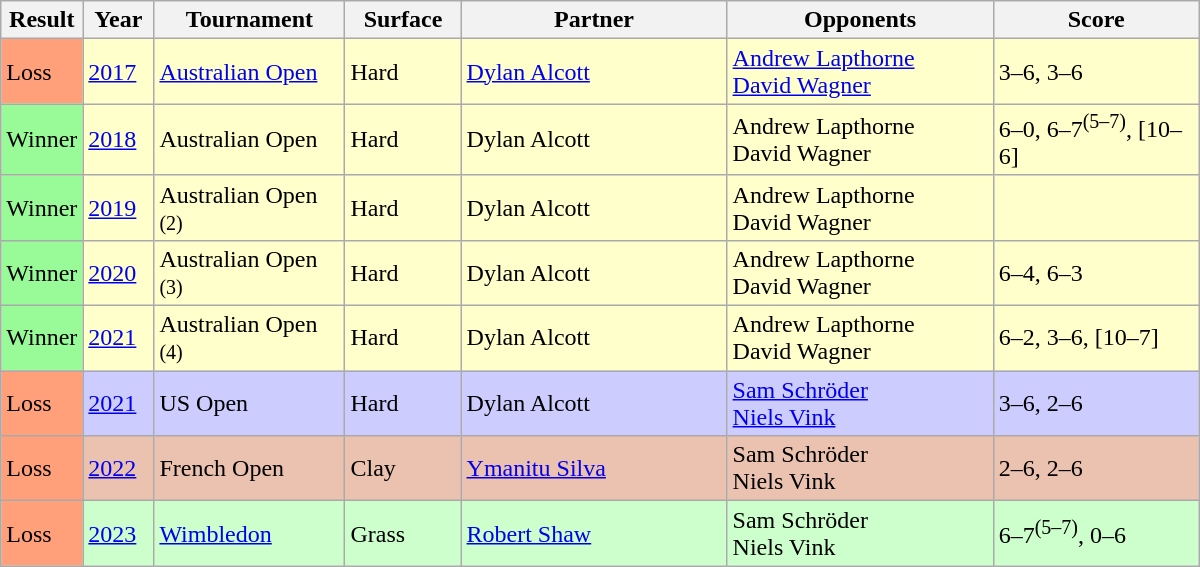<table class="sortable wikitable">
<tr>
<th>Result</th>
<th style="width:40px">Year</th>
<th style="width:120px">Tournament</th>
<th style="width:70px">Surface</th>
<th style="width:170px">Partner</th>
<th style="width:170px">Opponents</th>
<th style="width:130px" class="unsortable">Score</th>
</tr>
<tr style="background:#ffc;">
<td style="background:#ffa07a;">Loss</td>
<td><a href='#'>2017</a></td>
<td><a href='#'>Australian Open</a></td>
<td>Hard</td>
<td> <a href='#'>Dylan Alcott</a></td>
<td> <a href='#'>Andrew Lapthorne</a><br> <a href='#'>David Wagner</a></td>
<td>3–6, 3–6</td>
</tr>
<tr style="background:#ffc;">
<td style="background:#98fb98;">Winner</td>
<td><a href='#'>2018</a></td>
<td>Australian Open</td>
<td>Hard</td>
<td> Dylan Alcott</td>
<td> Andrew Lapthorne<br> David Wagner</td>
<td>6–0, 6–7<sup>(5–7)</sup>, [10–6]</td>
</tr>
<tr style="background:#ffc;">
<td style="background:#98fb98;">Winner</td>
<td><a href='#'>2019</a></td>
<td>Australian Open <small>(2)</small></td>
<td>Hard</td>
<td> Dylan Alcott</td>
<td> Andrew Lapthorne<br> David Wagner</td>
<td></td>
</tr>
<tr style="background:#ffc;">
<td style="background:#98fb98;">Winner</td>
<td><a href='#'>2020</a></td>
<td>Australian Open <small>(3)</small></td>
<td>Hard</td>
<td> Dylan Alcott</td>
<td> Andrew Lapthorne<br> David Wagner</td>
<td>6–4, 6–3</td>
</tr>
<tr style="background:#ffc;">
<td style="background:#98fb98;">Winner</td>
<td><a href='#'>2021</a></td>
<td>Australian Open <small>(4)</small></td>
<td>Hard</td>
<td> Dylan Alcott</td>
<td> Andrew Lapthorne<br> David Wagner</td>
<td>6–2, 3–6, [10–7]</td>
</tr>
<tr style="background:#ccf;">
<td style="background:#ffa07a;">Loss</td>
<td><a href='#'>2021</a></td>
<td>US Open</td>
<td>Hard</td>
<td> Dylan Alcott</td>
<td> <a href='#'>Sam Schröder</a><br> <a href='#'>Niels Vink</a></td>
<td>3–6, 2–6</td>
</tr>
<tr style="background:#ebc2af;">
<td style="background:#ffa07a;">Loss</td>
<td><a href='#'>2022</a></td>
<td>French Open</td>
<td>Clay</td>
<td> <a href='#'>Ymanitu Silva</a></td>
<td> Sam Schröder<br> Niels Vink</td>
<td>2–6, 2–6</td>
</tr>
<tr style="background:#cfc;">
<td style="background:#ffa07a;">Loss</td>
<td><a href='#'>2023</a></td>
<td><a href='#'>Wimbledon</a></td>
<td>Grass</td>
<td> <a href='#'>Robert Shaw</a></td>
<td> Sam Schröder<br>  Niels Vink</td>
<td>6–7<sup>(5–7)</sup>, 0–6</td>
</tr>
</table>
